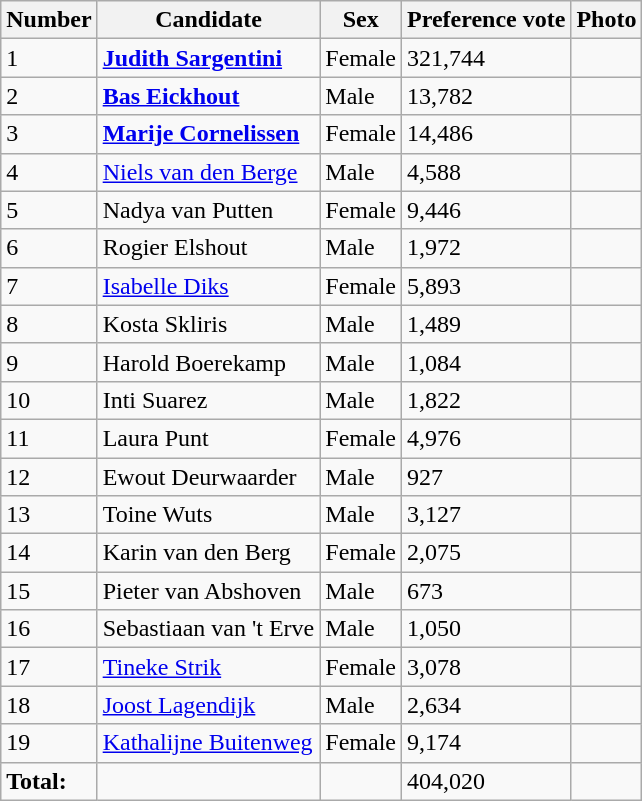<table class="wikitable vatop">
<tr>
<th>Number</th>
<th>Candidate</th>
<th>Sex</th>
<th>Preference vote</th>
<th>Photo</th>
</tr>
<tr>
<td>1</td>
<td><strong><a href='#'>Judith Sargentini</a></strong></td>
<td>Female</td>
<td>321,744</td>
<td></td>
</tr>
<tr>
<td>2</td>
<td><strong><a href='#'>Bas Eickhout</a></strong></td>
<td>Male</td>
<td>13,782</td>
<td></td>
</tr>
<tr>
<td>3</td>
<td><strong><a href='#'>Marije Cornelissen</a></strong></td>
<td>Female</td>
<td>14,486</td>
<td></td>
</tr>
<tr>
<td>4</td>
<td><a href='#'>Niels van den Berge</a></td>
<td>Male</td>
<td>4,588</td>
<td></td>
</tr>
<tr>
<td>5</td>
<td>Nadya van Putten</td>
<td>Female</td>
<td>9,446</td>
<td></td>
</tr>
<tr>
<td>6</td>
<td>Rogier Elshout</td>
<td>Male</td>
<td>1,972</td>
<td></td>
</tr>
<tr>
<td>7</td>
<td><a href='#'>Isabelle Diks</a></td>
<td>Female</td>
<td>5,893</td>
<td></td>
</tr>
<tr>
<td>8</td>
<td>Kosta Skliris</td>
<td>Male</td>
<td>1,489</td>
<td></td>
</tr>
<tr>
<td>9</td>
<td>Harold Boerekamp</td>
<td>Male</td>
<td>1,084</td>
<td></td>
</tr>
<tr>
<td>10</td>
<td>Inti Suarez</td>
<td>Male</td>
<td>1,822</td>
<td></td>
</tr>
<tr>
<td>11</td>
<td>Laura Punt</td>
<td>Female</td>
<td>4,976</td>
<td></td>
</tr>
<tr>
<td>12</td>
<td>Ewout Deurwaarder</td>
<td>Male</td>
<td>927</td>
<td></td>
</tr>
<tr>
<td>13</td>
<td>Toine Wuts</td>
<td>Male</td>
<td>3,127</td>
<td></td>
</tr>
<tr>
<td>14</td>
<td>Karin van den Berg</td>
<td>Female</td>
<td>2,075</td>
<td></td>
</tr>
<tr>
<td>15</td>
<td>Pieter van Abshoven</td>
<td>Male</td>
<td>673</td>
<td></td>
</tr>
<tr>
<td>16</td>
<td>Sebastiaan van 't Erve</td>
<td>Male</td>
<td>1,050</td>
<td></td>
</tr>
<tr>
<td>17</td>
<td><a href='#'>Tineke Strik</a></td>
<td>Female</td>
<td>3,078</td>
<td></td>
</tr>
<tr>
<td>18</td>
<td><a href='#'>Joost Lagendijk</a></td>
<td>Male</td>
<td>2,634</td>
<td></td>
</tr>
<tr>
<td>19</td>
<td><a href='#'>Kathalijne Buitenweg</a></td>
<td>Female</td>
<td>9,174</td>
<td></td>
</tr>
<tr>
<td><strong>Total:</strong></td>
<td></td>
<td></td>
<td>404,020</td>
<td></td>
</tr>
</table>
